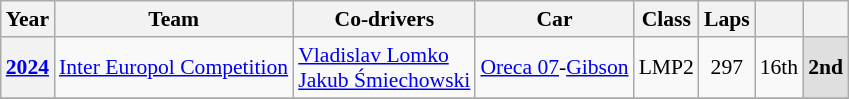<table class="wikitable" style="text-align:center; font-size:90%">
<tr>
<th>Year</th>
<th>Team</th>
<th>Co-drivers</th>
<th>Car</th>
<th>Class</th>
<th>Laps</th>
<th></th>
<th></th>
</tr>
<tr>
<th><a href='#'>2024</a></th>
<td align="left"> <a href='#'>Inter Europol Competition</a></td>
<td align="left"> <a href='#'>Vladislav Lomko</a><br> <a href='#'>Jakub Śmiechowski</a></td>
<td align="left"><a href='#'>Oreca 07</a>-<a href='#'>Gibson</a></td>
<td>LMP2</td>
<td>297</td>
<td>16th</td>
<td style="background:#DFDFDF;"><strong>2nd</strong></td>
</tr>
<tr>
</tr>
</table>
